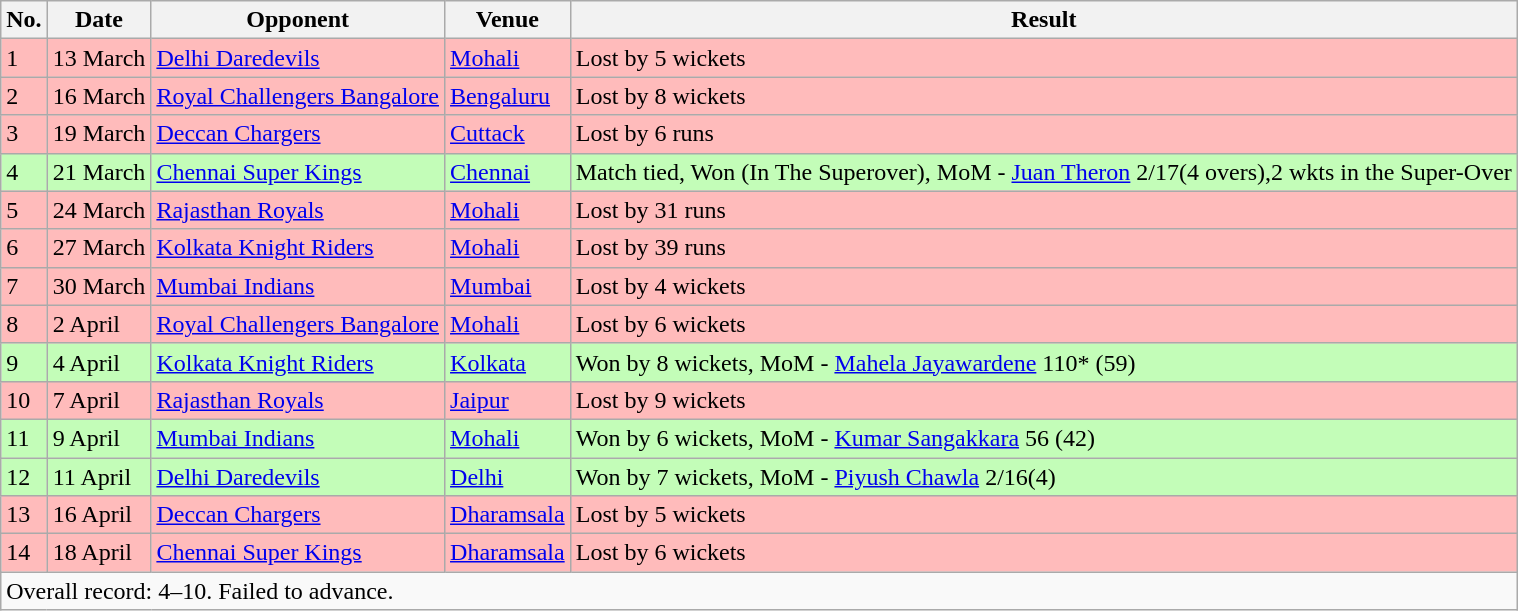<table class="wikitable">
<tr>
<th>No.</th>
<th>Date</th>
<th>Opponent</th>
<th>Venue</th>
<th>Result</th>
</tr>
<tr style="background:#fbb;">
<td>1</td>
<td>13 March</td>
<td><a href='#'>Delhi Daredevils</a></td>
<td><a href='#'>Mohali</a></td>
<td>Lost by 5 wickets</td>
</tr>
<tr style="background:#fbb;">
<td>2</td>
<td>16 March</td>
<td><a href='#'>Royal Challengers Bangalore</a></td>
<td><a href='#'>Bengaluru</a></td>
<td>Lost by 8 wickets</td>
</tr>
<tr style="background:#fbb;">
<td>3</td>
<td>19 March</td>
<td><a href='#'>Deccan Chargers</a></td>
<td><a href='#'>Cuttack</a></td>
<td>Lost by 6 runs</td>
</tr>
<tr style="background:#c3fdb8;">
<td>4</td>
<td>21 March</td>
<td><a href='#'>Chennai Super Kings</a></td>
<td><a href='#'>Chennai</a></td>
<td>Match tied, Won (In The Superover), MoM -  <a href='#'>Juan Theron</a> 2/17(4 overs),2 wkts in the Super-Over</td>
</tr>
<tr style="background:#fbb;">
<td>5</td>
<td>24 March</td>
<td><a href='#'>Rajasthan Royals</a></td>
<td><a href='#'>Mohali</a></td>
<td>Lost by 31 runs</td>
</tr>
<tr style="background:#fbb;">
<td>6</td>
<td>27 March</td>
<td><a href='#'>Kolkata Knight Riders</a></td>
<td><a href='#'>Mohali</a></td>
<td>Lost by 39 runs</td>
</tr>
<tr style="background:#fbb;">
<td>7</td>
<td>30 March</td>
<td><a href='#'>Mumbai Indians</a></td>
<td><a href='#'>Mumbai</a></td>
<td>Lost by 4 wickets</td>
</tr>
<tr style="background:#fbb;">
<td>8</td>
<td>2 April</td>
<td><a href='#'>Royal Challengers Bangalore</a></td>
<td><a href='#'>Mohali</a></td>
<td>Lost by 6 wickets</td>
</tr>
<tr style="background:#c3fdb8;">
<td>9</td>
<td>4 April</td>
<td><a href='#'>Kolkata Knight Riders</a></td>
<td><a href='#'>Kolkata</a></td>
<td>Won by 8 wickets, MoM - <a href='#'>Mahela Jayawardene</a> 110* (59)</td>
</tr>
<tr style="background:#fbb;">
<td>10</td>
<td>7 April</td>
<td><a href='#'>Rajasthan Royals</a></td>
<td><a href='#'>Jaipur</a></td>
<td>Lost by 9 wickets</td>
</tr>
<tr style="background:#c3fdb8;">
<td>11</td>
<td>9 April</td>
<td><a href='#'>Mumbai Indians</a></td>
<td><a href='#'>Mohali</a></td>
<td>Won by 6 wickets, MoM - <a href='#'>Kumar Sangakkara</a> 56 (42)</td>
</tr>
<tr style="background:#c3fdb8;">
<td>12</td>
<td>11 April</td>
<td><a href='#'>Delhi Daredevils</a></td>
<td><a href='#'>Delhi</a></td>
<td>Won by 7 wickets, MoM -  <a href='#'>Piyush Chawla</a> 2/16(4)</td>
</tr>
<tr style="background:#fbb;">
<td>13</td>
<td>16 April</td>
<td><a href='#'>Deccan Chargers</a></td>
<td><a href='#'>Dharamsala</a></td>
<td>Lost by 5 wickets</td>
</tr>
<tr style="background:#fbb;">
<td>14</td>
<td>18 April</td>
<td><a href='#'>Chennai Super Kings</a></td>
<td><a href='#'>Dharamsala</a></td>
<td>Lost by 6 wickets</td>
</tr>
<tr>
<td colspan="6">Overall record: 4–10. Failed to advance.</td>
</tr>
</table>
